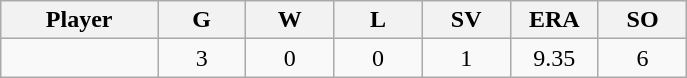<table class="wikitable sortable">
<tr>
<th bgcolor="#DDDDFF" width="16%">Player</th>
<th bgcolor="#DDDDFF" width="9%">G</th>
<th bgcolor="#DDDDFF" width="9%">W</th>
<th bgcolor="#DDDDFF" width="9%">L</th>
<th bgcolor="#DDDDFF" width="9%">SV</th>
<th bgcolor="#DDDDFF" width="9%">ERA</th>
<th bgcolor="#DDDDFF" width="9%">SO</th>
</tr>
<tr align="center">
<td></td>
<td>3</td>
<td>0</td>
<td>0</td>
<td>1</td>
<td>9.35</td>
<td>6</td>
</tr>
</table>
